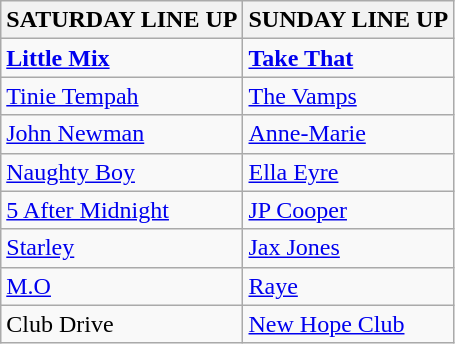<table class="wikitable">
<tr>
<th>SATURDAY LINE UP</th>
<th>SUNDAY LINE UP</th>
</tr>
<tr>
<td><strong><a href='#'>Little Mix</a></strong></td>
<td><strong><a href='#'>Take That</a></strong></td>
</tr>
<tr>
<td><a href='#'>Tinie Tempah</a></td>
<td><a href='#'>The Vamps</a></td>
</tr>
<tr>
<td><a href='#'>John Newman</a></td>
<td><a href='#'>Anne-Marie</a></td>
</tr>
<tr>
<td><a href='#'>Naughty Boy</a></td>
<td><a href='#'>Ella Eyre</a></td>
</tr>
<tr>
<td><a href='#'>5 After Midnight</a></td>
<td><a href='#'>JP Cooper</a></td>
</tr>
<tr>
<td><a href='#'>Starley</a></td>
<td><a href='#'>Jax Jones</a></td>
</tr>
<tr>
<td><a href='#'>M.O</a></td>
<td><a href='#'>Raye</a></td>
</tr>
<tr>
<td>Club Drive</td>
<td><a href='#'>New Hope Club</a></td>
</tr>
</table>
